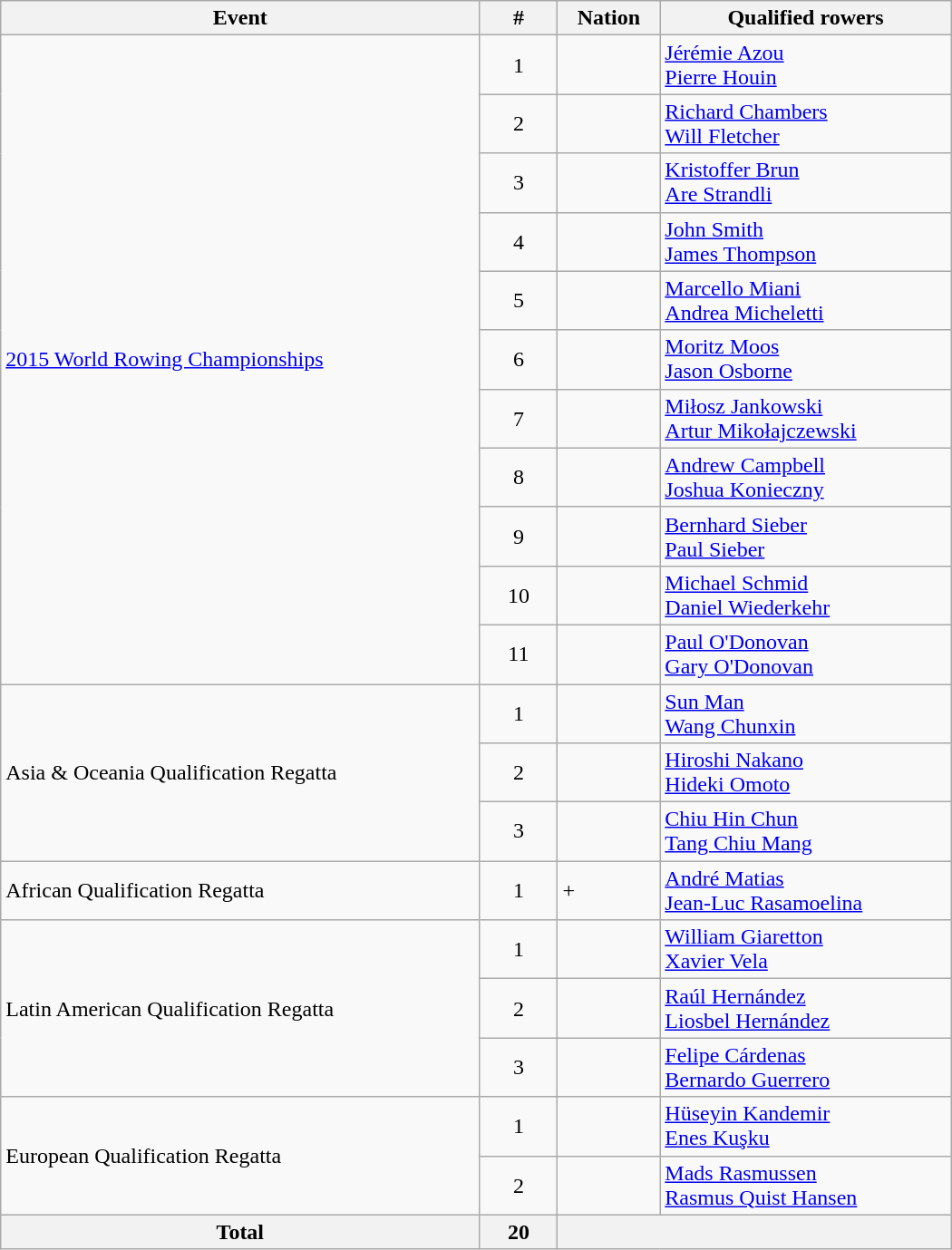<table class="wikitable"  style="width:700px; text-align:center;">
<tr>
<th>Event</th>
<th width=50>#</th>
<th>Nation</th>
<th>Qualified rowers</th>
</tr>
<tr>
<td rowspan=11 align=left><a href='#'>2015 World Rowing Championships</a></td>
<td>1</td>
<td align=left></td>
<td align=left><a href='#'>Jérémie Azou</a><br><a href='#'>Pierre Houin</a></td>
</tr>
<tr>
<td>2</td>
<td align=left></td>
<td align=left><a href='#'>Richard Chambers</a><br><a href='#'>Will Fletcher</a></td>
</tr>
<tr>
<td>3</td>
<td align=left></td>
<td align=left><a href='#'>Kristoffer Brun</a><br><a href='#'>Are Strandli</a></td>
</tr>
<tr>
<td>4</td>
<td align=left></td>
<td align=left><a href='#'>John Smith</a><br><a href='#'>James Thompson</a></td>
</tr>
<tr>
<td>5</td>
<td align=left></td>
<td align=left><a href='#'>Marcello Miani</a><br><a href='#'>Andrea Micheletti</a></td>
</tr>
<tr>
<td>6</td>
<td align=left></td>
<td align=left><a href='#'>Moritz Moos</a><br><a href='#'>Jason Osborne</a></td>
</tr>
<tr>
<td>7</td>
<td align=left></td>
<td align=left><a href='#'>Miłosz Jankowski</a><br><a href='#'>Artur Mikołajczewski</a></td>
</tr>
<tr>
<td>8</td>
<td align=left></td>
<td align=left><a href='#'>Andrew Campbell</a><br><a href='#'>Joshua Konieczny</a></td>
</tr>
<tr>
<td>9</td>
<td align=left></td>
<td align=left><a href='#'>Bernhard Sieber</a><br><a href='#'>Paul Sieber</a></td>
</tr>
<tr>
<td>10</td>
<td align=left></td>
<td align=left><a href='#'>Michael Schmid</a><br><a href='#'>Daniel Wiederkehr</a></td>
</tr>
<tr>
<td>11</td>
<td align=left></td>
<td align=left><a href='#'>Paul O'Donovan</a><br><a href='#'>Gary O'Donovan</a></td>
</tr>
<tr>
<td rowspan=3 align=left>Asia & Oceania Qualification Regatta</td>
<td>1</td>
<td align=left></td>
<td align=left><a href='#'>Sun Man</a><br><a href='#'>Wang Chunxin</a></td>
</tr>
<tr>
<td>2</td>
<td align=left></td>
<td align=left><a href='#'>Hiroshi Nakano</a><br><a href='#'>Hideki Omoto</a></td>
</tr>
<tr>
<td>3</td>
<td align=left></td>
<td align=left><a href='#'>Chiu Hin Chun</a><br><a href='#'>Tang Chiu Mang</a></td>
</tr>
<tr>
<td align=left>African Qualification Regatta</td>
<td>1</td>
<td align=left>+</td>
<td align=left><a href='#'>André Matias</a><br><a href='#'>Jean-Luc Rasamoelina</a></td>
</tr>
<tr>
<td rowspan=3 align=left>Latin American Qualification Regatta</td>
<td>1</td>
<td align=left></td>
<td align=left><a href='#'>William Giaretton</a><br><a href='#'>Xavier Vela</a></td>
</tr>
<tr>
<td>2</td>
<td align=left></td>
<td align=left><a href='#'>Raúl Hernández</a><br><a href='#'>Liosbel Hernández</a></td>
</tr>
<tr>
<td>3</td>
<td align=left></td>
<td align=left><a href='#'>Felipe Cárdenas</a><br><a href='#'>Bernardo Guerrero</a></td>
</tr>
<tr>
<td rowspan=2 align=left>European Qualification Regatta</td>
<td>1</td>
<td align=left></td>
<td align=left><a href='#'>Hüseyin Kandemir</a><br><a href='#'>Enes Kuşku</a></td>
</tr>
<tr>
<td>2</td>
<td align=left></td>
<td align=left><a href='#'>Mads Rasmussen</a><br><a href='#'>Rasmus Quist Hansen</a></td>
</tr>
<tr>
<th>Total</th>
<th>20</th>
<th colspan=2></th>
</tr>
</table>
